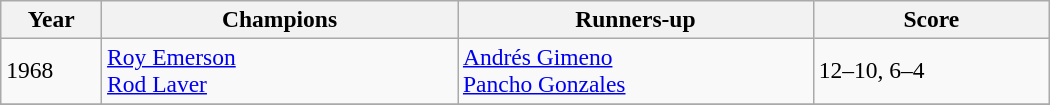<table class="wikitable" style="font-size:98%;">
<tr>
<th style="width:60px;">Year</th>
<th style="width:230px;">Champions</th>
<th style="width:230px;">Runners-up</th>
<th style="width:150px;">Score</th>
</tr>
<tr>
<td>1968</td>
<td> <a href='#'>Roy Emerson</a><br> <a href='#'>Rod Laver</a></td>
<td> <a href='#'>Andrés Gimeno</a><br> <a href='#'>Pancho Gonzales</a></td>
<td>12–10, 6–4</td>
</tr>
<tr>
</tr>
</table>
